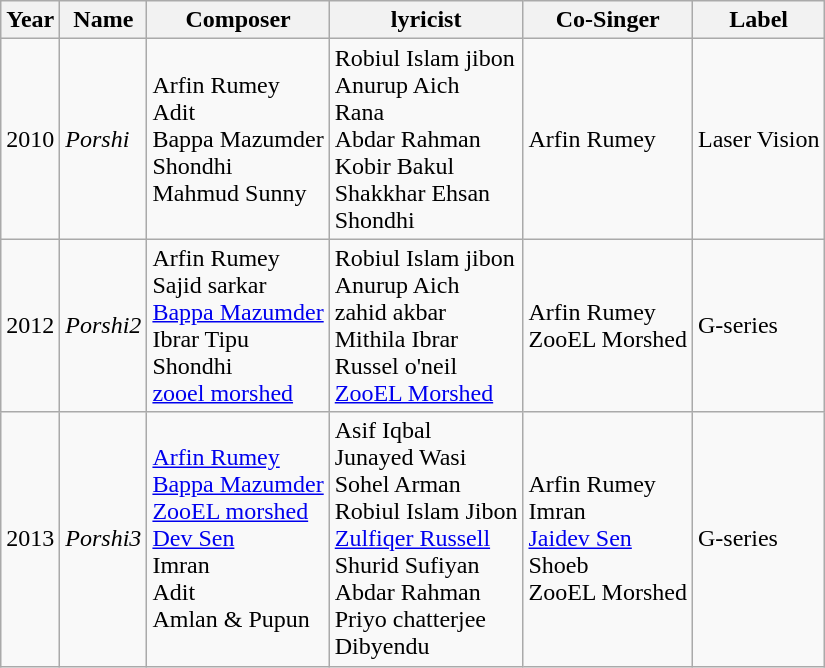<table class="wikitable sortable collapsible">
<tr>
<th style=*background:d0e5f5">Year</th>
<th style=*background:d0e5f5">Name</th>
<th style=*background:d0e5f5">Composer</th>
<th style=*background:d0e5f5">lyricist</th>
<th style=*background:d0e5f5">Co-Singer</th>
<th style=*background:d0e5f5">Label</th>
</tr>
<tr>
<td>2010</td>
<td><em>Porshi</em></td>
<td>Arfin Rumey <br> Adit <br> Bappa Mazumder <br> Shondhi <br> Mahmud Sunny</td>
<td>Robiul Islam jibon <br> Anurup Aich <br> Rana <br> Abdar Rahman <br> Kobir Bakul <br> Shakkhar Ehsan <br> Shondhi</td>
<td>Arfin Rumey</td>
<td>Laser Vision</td>
</tr>
<tr>
<td>2012</td>
<td><em>Porshi2</em></td>
<td>Arfin Rumey <br> Sajid sarkar <br> <a href='#'>Bappa Mazumder</a> <br> Ibrar Tipu <br> Shondhi <br> <a href='#'>zooel morshed</a></td>
<td>Robiul Islam jibon <br> Anurup Aich <br> zahid akbar <br> Mithila Ibrar <br> Russel o'neil <br> <a href='#'>ZooEL Morshed</a></td>
<td>Arfin Rumey <br> ZooEL Morshed</td>
<td>G-series</td>
</tr>
<tr>
<td>2013</td>
<td><em>Porshi3</em></td>
<td><a href='#'>Arfin Rumey</a> <br> <a href='#'>Bappa Mazumder</a> <br> <a href='#'>ZooEL morshed</a> <br> <a href='#'>Dev Sen</a> <br> Imran <br> Adit <br> Amlan & Pupun</td>
<td>Asif Iqbal <br> Junayed Wasi <br> Sohel Arman <br> Robiul Islam Jibon <br> <a href='#'>Zulfiqer Russell</a> <br> Shurid Sufiyan <br> Abdar Rahman <br> Priyo chatterjee <br> Dibyendu</td>
<td>Arfin Rumey <br> Imran <br> <a href='#'>Jaidev Sen</a> <br> Shoeb <br> ZooEL Morshed</td>
<td>G-series</td>
</tr>
</table>
